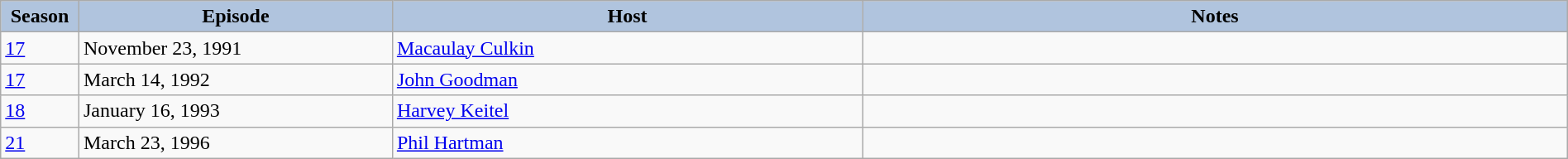<table class="wikitable" style="width:100%;">
<tr>
<th style="background:#B0C4DE;" width="5%">Season</th>
<th style="background:#B0C4DE;" width="20%">Episode</th>
<th style="background:#B0C4DE;" width="30%">Host</th>
<th style="background:#B0C4DE;" width="45%">Notes</th>
</tr>
<tr>
<td><a href='#'>17</a></td>
<td>November 23, 1991</td>
<td><a href='#'>Macaulay Culkin</a></td>
<td></td>
</tr>
<tr>
<td><a href='#'>17</a></td>
<td>March 14, 1992</td>
<td><a href='#'>John Goodman</a></td>
<td></td>
</tr>
<tr>
<td><a href='#'>18</a></td>
<td>January 16, 1993</td>
<td><a href='#'>Harvey Keitel</a></td>
<td></td>
</tr>
<tr>
<td><a href='#'>21</a></td>
<td>March 23, 1996</td>
<td><a href='#'>Phil Hartman</a></td>
<td></td>
</tr>
</table>
